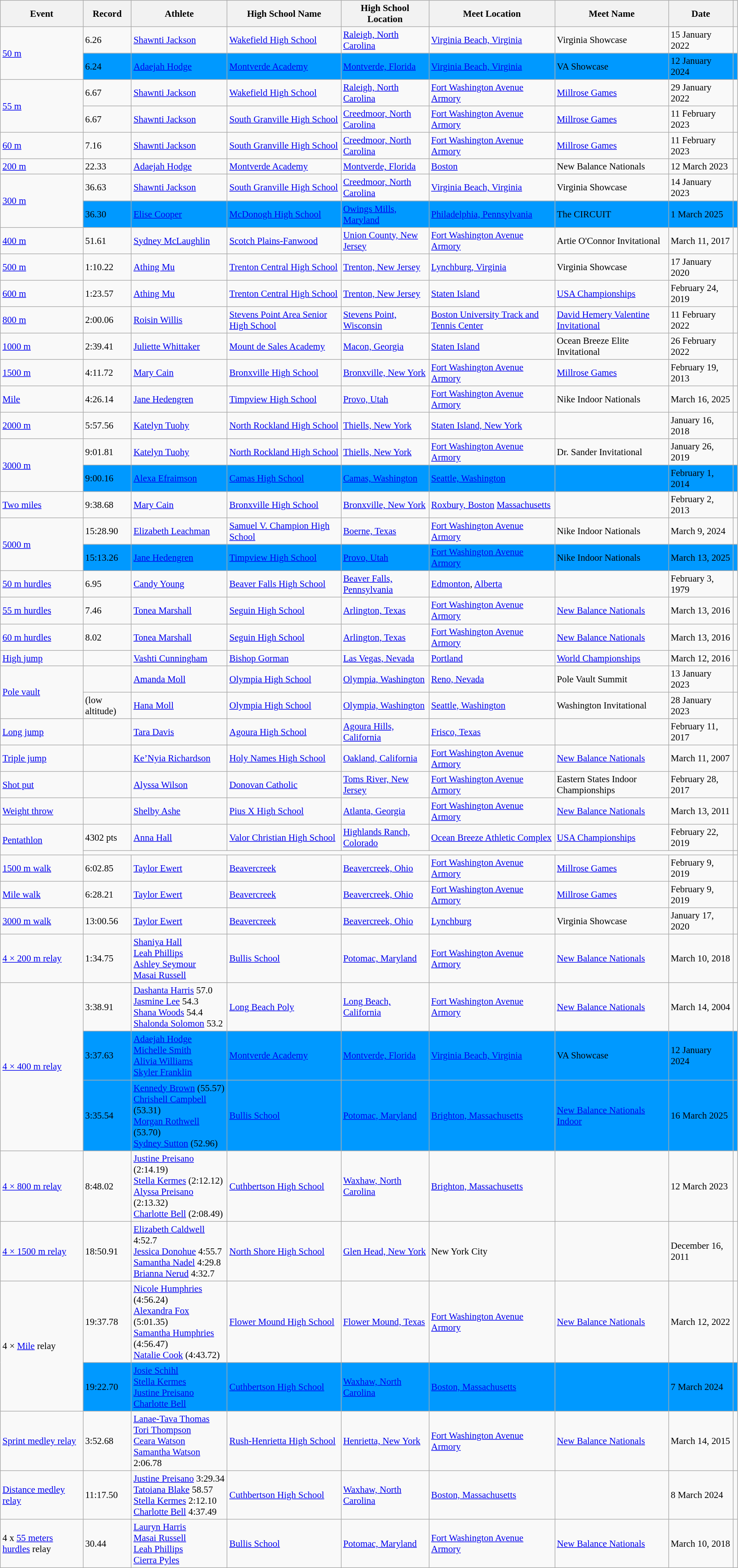<table class="wikitable sortable" style="width: 95%; font-size: 95%">
<tr>
<th>Event</th>
<th>Record</th>
<th>Athlete</th>
<th>High School Name</th>
<th>High School Location</th>
<th>Meet Location</th>
<th>Meet Name</th>
<th>Date</th>
<th></th>
</tr>
<tr>
<td rowspan=2><a href='#'>50 m</a></td>
<td>6.26</td>
<td><a href='#'>Shawnti Jackson</a></td>
<td><a href='#'>Wakefield High School</a></td>
<td><a href='#'>Raleigh, North Carolina</a></td>
<td><a href='#'>Virginia Beach, Virginia</a></td>
<td>Virginia Showcase</td>
<td>15 January 2022</td>
<td></td>
</tr>
<tr bgcolor=#0099FF>
<td>6.24</td>
<td><a href='#'>Adaejah Hodge</a></td>
<td><a href='#'>Montverde Academy</a></td>
<td><a href='#'>Montverde, Florida</a></td>
<td><a href='#'>Virginia Beach, Virginia</a></td>
<td>VA Showcase</td>
<td>12 January 2024</td>
<td></td>
</tr>
<tr>
<td rowspan=2><a href='#'>55 m</a></td>
<td>6.67</td>
<td><a href='#'>Shawnti Jackson</a></td>
<td><a href='#'>Wakefield High School</a></td>
<td><a href='#'>Raleigh, North Carolina</a></td>
<td><a href='#'>Fort Washington Avenue Armory</a></td>
<td><a href='#'>Millrose Games</a></td>
<td>29 January 2022</td>
<td></td>
</tr>
<tr>
<td>6.67</td>
<td><a href='#'>Shawnti Jackson</a></td>
<td><a href='#'>South Granville High School</a></td>
<td><a href='#'>Creedmoor, North Carolina</a></td>
<td><a href='#'>Fort Washington Avenue Armory</a></td>
<td><a href='#'>Millrose Games</a></td>
<td>11 February 2023</td>
<td></td>
</tr>
<tr>
<td><a href='#'>60 m</a></td>
<td>7.16</td>
<td><a href='#'>Shawnti Jackson</a></td>
<td><a href='#'>South Granville High School</a></td>
<td><a href='#'>Creedmoor, North Carolina</a></td>
<td><a href='#'>Fort Washington Avenue Armory</a></td>
<td><a href='#'>Millrose Games</a></td>
<td>11 February 2023</td>
<td></td>
</tr>
<tr>
<td><a href='#'>200 m</a></td>
<td>22.33</td>
<td><a href='#'>Adaejah Hodge</a></td>
<td><a href='#'>Montverde Academy</a></td>
<td><a href='#'>Montverde, Florida</a></td>
<td><a href='#'>Boston</a></td>
<td>New Balance Nationals</td>
<td>12 March 2023</td>
<td></td>
</tr>
<tr>
<td rowspan=2><a href='#'>300 m</a></td>
<td>36.63</td>
<td><a href='#'>Shawnti Jackson</a></td>
<td><a href='#'>South Granville High School</a></td>
<td><a href='#'>Creedmoor, North Carolina</a></td>
<td><a href='#'>Virginia Beach, Virginia</a></td>
<td>Virginia Showcase</td>
<td>14 January 2023</td>
<td></td>
</tr>
<tr bgcolor=#0099FF>
<td>36.30</td>
<td><a href='#'>Elise Cooper</a></td>
<td><a href='#'>McDonogh High School</a></td>
<td><a href='#'>Owings Mills, Maryland</a></td>
<td><a href='#'>Philadelphia, Pennsylvania</a></td>
<td>The CIRCUIT</td>
<td>1 March 2025</td>
<td></td>
</tr>
<tr>
<td><a href='#'>400 m</a></td>
<td>51.61</td>
<td><a href='#'>Sydney McLaughlin</a></td>
<td><a href='#'>Scotch Plains-Fanwood</a></td>
<td><a href='#'>Union County, New Jersey</a></td>
<td><a href='#'>Fort Washington Avenue Armory</a></td>
<td>Artie O'Connor Invitational</td>
<td>March 11, 2017</td>
<td></td>
</tr>
<tr>
<td><a href='#'>500 m</a></td>
<td>1:10.22</td>
<td><a href='#'>Athing Mu</a></td>
<td><a href='#'>Trenton Central High School</a></td>
<td><a href='#'>Trenton, New Jersey</a></td>
<td><a href='#'>Lynchburg, Virginia</a></td>
<td>Virginia Showcase</td>
<td>17 January 2020</td>
<td></td>
</tr>
<tr>
<td><a href='#'>600 m</a></td>
<td>1:23.57</td>
<td><a href='#'>Athing Mu</a></td>
<td><a href='#'>Trenton Central High School</a></td>
<td><a href='#'>Trenton, New Jersey</a></td>
<td><a href='#'>Staten Island</a></td>
<td><a href='#'>USA Championships</a></td>
<td>February 24, 2019</td>
<td></td>
</tr>
<tr>
<td><a href='#'>800 m</a></td>
<td>2:00.06</td>
<td><a href='#'>Roisin Willis</a></td>
<td><a href='#'>Stevens Point Area Senior High School</a></td>
<td><a href='#'>Stevens Point, Wisconsin</a></td>
<td><a href='#'>Boston University Track and Tennis Center</a></td>
<td><a href='#'>David Hemery Valentine Invitational</a></td>
<td>11 February 2022</td>
<td></td>
</tr>
<tr>
<td><a href='#'>1000 m</a></td>
<td>2:39.41</td>
<td><a href='#'>Juliette Whittaker</a></td>
<td><a href='#'>Mount de Sales Academy</a></td>
<td><a href='#'>Macon, Georgia</a></td>
<td><a href='#'>Staten Island</a></td>
<td>Ocean Breeze Elite Invitational</td>
<td>26 February 2022</td>
<td></td>
</tr>
<tr>
<td><a href='#'>1500 m</a></td>
<td>4:11.72</td>
<td><a href='#'>Mary Cain</a></td>
<td><a href='#'>Bronxville High School</a></td>
<td><a href='#'>Bronxville, New York</a></td>
<td><a href='#'>Fort Washington Avenue Armory</a></td>
<td><a href='#'>Millrose Games</a></td>
<td>February 19, 2013</td>
<td></td>
</tr>
<tr>
<td><a href='#'>Mile</a></td>
<td>4:26.14</td>
<td><a href='#'>Jane Hedengren</a></td>
<td><a href='#'>Timpview High School</a></td>
<td><a href='#'>Provo, Utah</a></td>
<td><a href='#'>Fort Washington Avenue Armory</a></td>
<td>Nike Indoor Nationals</td>
<td>March 16, 2025</td>
<td></td>
</tr>
<tr>
<td><a href='#'>2000 m</a></td>
<td>5:57.56</td>
<td><a href='#'>Katelyn Tuohy</a></td>
<td><a href='#'>North Rockland High School</a></td>
<td><a href='#'>Thiells, New York</a></td>
<td><a href='#'>Staten Island, New York</a></td>
<td></td>
<td>January 16, 2018</td>
<td></td>
</tr>
<tr>
<td rowspan=2><a href='#'>3000 m</a></td>
<td>9:01.81</td>
<td><a href='#'>Katelyn Tuohy</a></td>
<td><a href='#'>North Rockland High School</a></td>
<td><a href='#'>Thiells, New York</a></td>
<td><a href='#'>Fort Washington Avenue Armory</a></td>
<td>Dr. Sander Invitational</td>
<td>January 26, 2019</td>
<td></td>
</tr>
<tr bgcolor=#0099FF>
<td>9:00.16 </td>
<td><a href='#'>Alexa Efraimson</a></td>
<td><a href='#'>Camas High School</a></td>
<td><a href='#'>Camas, Washington</a></td>
<td><a href='#'>Seattle, Washington</a></td>
<td></td>
<td>February 1, 2014</td>
<td></td>
</tr>
<tr>
<td><a href='#'>Two miles</a></td>
<td>9:38.68</td>
<td><a href='#'>Mary Cain</a></td>
<td><a href='#'>Bronxville High School</a></td>
<td><a href='#'>Bronxville, New York</a></td>
<td><a href='#'>Roxbury, Boston</a> <a href='#'>Massachusetts</a></td>
<td></td>
<td>February 2, 2013</td>
<td></td>
</tr>
<tr>
<td rowspan="2"><a href='#'>5000 m</a></td>
<td>15:28.90</td>
<td><a href='#'>Elizabeth Leachman</a></td>
<td><a href='#'>Samuel V. Champion High School</a></td>
<td><a href='#'>Boerne, Texas</a></td>
<td><a href='#'>Fort Washington Avenue Armory</a></td>
<td>Nike Indoor Nationals</td>
<td>March 9, 2024</td>
<td></td>
</tr>
<tr bgcolor=#0099FF>
<td>15:13.26</td>
<td><a href='#'>Jane Hedengren</a></td>
<td><a href='#'>Timpview High School</a></td>
<td><a href='#'>Provo, Utah</a></td>
<td><a href='#'>Fort Washington Avenue Armory</a></td>
<td>Nike Indoor Nationals</td>
<td>March 13, 2025</td>
<td></td>
</tr>
<tr>
<td><a href='#'>50 m hurdles</a></td>
<td>6.95</td>
<td><a href='#'>Candy Young</a></td>
<td><a href='#'>Beaver Falls High School</a></td>
<td><a href='#'>Beaver Falls, Pennsylvania</a></td>
<td><a href='#'>Edmonton</a>, <a href='#'>Alberta</a> </td>
<td></td>
<td>February 3, 1979</td>
<td></td>
</tr>
<tr>
<td><a href='#'>55 m hurdles</a></td>
<td>7.46</td>
<td><a href='#'>Tonea Marshall</a></td>
<td><a href='#'>Seguin High School</a></td>
<td><a href='#'>Arlington, Texas</a></td>
<td><a href='#'>Fort Washington Avenue Armory</a></td>
<td><a href='#'>New Balance Nationals</a></td>
<td>March 13, 2016</td>
<td></td>
</tr>
<tr>
<td><a href='#'>60 m hurdles</a></td>
<td>8.02</td>
<td><a href='#'>Tonea Marshall</a></td>
<td><a href='#'>Seguin High School</a></td>
<td><a href='#'>Arlington, Texas</a></td>
<td><a href='#'>Fort Washington Avenue Armory</a></td>
<td><a href='#'>New Balance Nationals</a></td>
<td>March 13, 2016</td>
<td></td>
</tr>
<tr>
<td><a href='#'>High jump</a></td>
<td></td>
<td><a href='#'>Vashti Cunningham</a></td>
<td><a href='#'>Bishop Gorman</a></td>
<td><a href='#'>Las Vegas, Nevada</a></td>
<td><a href='#'>Portland</a></td>
<td><a href='#'>World Championships</a></td>
<td>March 12, 2016</td>
<td></td>
</tr>
<tr>
<td rowspan=2><a href='#'>Pole vault</a></td>
<td> </td>
<td><a href='#'>Amanda Moll</a></td>
<td><a href='#'>Olympia High School</a></td>
<td><a href='#'>Olympia, Washington</a></td>
<td><a href='#'>Reno, Nevada</a></td>
<td>Pole Vault Summit</td>
<td>13 January 2023</td>
<td></td>
</tr>
<tr>
<td> (low altitude)</td>
<td><a href='#'>Hana Moll</a></td>
<td><a href='#'>Olympia High School</a></td>
<td><a href='#'>Olympia, Washington</a></td>
<td><a href='#'>Seattle, Washington</a></td>
<td>Washington Invitational</td>
<td>28 January 2023</td>
<td></td>
</tr>
<tr>
<td><a href='#'>Long jump</a></td>
<td></td>
<td><a href='#'>Tara Davis</a></td>
<td><a href='#'>Agoura High School</a></td>
<td><a href='#'>Agoura Hills, California</a></td>
<td><a href='#'>Frisco, Texas</a></td>
<td></td>
<td>February 11, 2017</td>
<td></td>
</tr>
<tr>
<td><a href='#'>Triple jump</a></td>
<td></td>
<td><a href='#'>Ke’Nyia Richardson</a></td>
<td><a href='#'>Holy Names High School</a></td>
<td><a href='#'>Oakland, California</a></td>
<td><a href='#'>Fort Washington Avenue Armory</a></td>
<td><a href='#'>New Balance Nationals</a></td>
<td>March 11, 2007</td>
<td></td>
</tr>
<tr>
<td><a href='#'>Shot put</a></td>
<td></td>
<td><a href='#'>Alyssa Wilson</a></td>
<td><a href='#'>Donovan Catholic</a></td>
<td><a href='#'>Toms River, New Jersey</a></td>
<td><a href='#'>Fort Washington Avenue Armory</a></td>
<td>Eastern States Indoor Championships</td>
<td>February 28, 2017</td>
<td></td>
</tr>
<tr>
<td><a href='#'>Weight throw</a></td>
<td></td>
<td><a href='#'>Shelby Ashe</a></td>
<td><a href='#'>Pius X High School</a></td>
<td><a href='#'>Atlanta, Georgia</a></td>
<td><a href='#'>Fort Washington Avenue Armory</a></td>
<td><a href='#'>New Balance Nationals</a></td>
<td>March 13, 2011</td>
<td></td>
</tr>
<tr>
<td rowspan=2><a href='#'>Pentathlon</a></td>
<td>4302 pts</td>
<td><a href='#'>Anna Hall</a></td>
<td><a href='#'>Valor Christian High School</a></td>
<td><a href='#'>Highlands Ranch, Colorado</a></td>
<td><a href='#'>Ocean Breeze Athletic Complex</a></td>
<td><a href='#'>USA Championships</a></td>
<td>February 22, 2019</td>
<td></td>
</tr>
<tr>
<td colspan=7></td>
<td></td>
</tr>
<tr>
<td><a href='#'>1500 m walk</a></td>
<td>6:02.85</td>
<td><a href='#'>Taylor Ewert</a></td>
<td><a href='#'>Beavercreek</a></td>
<td><a href='#'>Beavercreek, Ohio</a></td>
<td><a href='#'>Fort Washington Avenue Armory</a></td>
<td><a href='#'>Millrose Games</a></td>
<td>February 9, 2019</td>
<td></td>
</tr>
<tr>
<td><a href='#'>Mile walk</a></td>
<td>6:28.21</td>
<td><a href='#'>Taylor Ewert</a></td>
<td><a href='#'>Beavercreek</a></td>
<td><a href='#'>Beavercreek, Ohio</a></td>
<td><a href='#'>Fort Washington Avenue Armory</a></td>
<td><a href='#'>Millrose Games</a></td>
<td>February 9, 2019</td>
<td></td>
</tr>
<tr>
<td><a href='#'>3000 m walk</a></td>
<td>13:00.56</td>
<td><a href='#'>Taylor Ewert</a></td>
<td><a href='#'>Beavercreek</a></td>
<td><a href='#'>Beavercreek, Ohio</a></td>
<td><a href='#'>Lynchburg</a></td>
<td>Virginia Showcase</td>
<td>January 17, 2020</td>
<td></td>
</tr>
<tr>
<td><a href='#'>4 × 200 m relay</a></td>
<td>1:34.75</td>
<td><a href='#'>Shaniya Hall</a><br><a href='#'>Leah Phillips</a><br><a href='#'>Ashley Seymour</a><br><a href='#'>Masai Russell</a></td>
<td><a href='#'>Bullis School</a></td>
<td><a href='#'>Potomac, Maryland</a></td>
<td><a href='#'>Fort Washington Avenue Armory</a></td>
<td><a href='#'>New Balance Nationals</a></td>
<td>March 10, 2018</td>
<td></td>
</tr>
<tr>
<td rowspan=3><a href='#'>4 × 400 m relay</a></td>
<td>3:38.91</td>
<td><a href='#'>Dashanta Harris</a> 57.0<br><a href='#'>Jasmine Lee</a> 54.3<br><a href='#'>Shana Woods</a> 54.4<br><a href='#'>Shalonda Solomon</a> 53.2</td>
<td><a href='#'>Long Beach Poly</a></td>
<td><a href='#'>Long Beach, California</a></td>
<td><a href='#'>Fort Washington Avenue Armory</a></td>
<td><a href='#'>New Balance Nationals</a></td>
<td>March 14, 2004</td>
<td></td>
</tr>
<tr bgcolor=#0099FF>
<td>3:37.63</td>
<td><a href='#'>Adaejah Hodge</a><br><a href='#'>Michelle Smith</a><br><a href='#'>Alivia Williams</a><br><a href='#'>Skyler Franklin</a></td>
<td><a href='#'>Montverde Academy</a></td>
<td><a href='#'>Montverde, Florida</a></td>
<td><a href='#'>Virginia Beach, Virginia</a></td>
<td>VA Showcase</td>
<td>12 January 2024</td>
<td></td>
</tr>
<tr bgcolor=#0099FF>
<td>3:35.54</td>
<td><a href='#'>Kennedy Brown</a> (55.57)<br><a href='#'>Chrishell Campbell</a> (53.31)<br><a href='#'>Morgan Rothwell</a> (53.70)<br><a href='#'>Sydney Sutton</a> (52.96)</td>
<td><a href='#'>Bullis School</a></td>
<td><a href='#'>Potomac, Maryland</a></td>
<td><a href='#'>Brighton, Massachusetts</a></td>
<td><a href='#'>New Balance Nationals Indoor</a></td>
<td>16 March 2025</td>
<td></td>
</tr>
<tr>
<td><a href='#'>4 × 800 m relay</a></td>
<td>8:48.02</td>
<td><a href='#'>Justine Preisano</a> (2:14.19)<br><a href='#'>Stella Kermes</a> (2:12.12)<br><a href='#'>Alyssa Preisano</a> (2:13.32)<br><a href='#'>Charlotte Bell</a> (2:08.49)</td>
<td><a href='#'>Cuthbertson High School</a></td>
<td><a href='#'>Waxhaw, North Carolina</a></td>
<td><a href='#'>Brighton, Massachusetts</a></td>
<td></td>
<td>12 March 2023</td>
<td></td>
</tr>
<tr>
<td><a href='#'>4 × 1500 m relay</a></td>
<td>18:50.91</td>
<td><a href='#'>Elizabeth Caldwell</a> 4:52.7<br><a href='#'>Jessica Donohue</a> 4:55.7<br><a href='#'>Samantha Nadel</a> 4:29.8<br><a href='#'>Brianna Nerud</a> 4:32.7</td>
<td><a href='#'>North Shore High School</a></td>
<td><a href='#'>Glen Head, New York</a></td>
<td>New York City</td>
<td></td>
<td>December 16, 2011</td>
<td></td>
</tr>
<tr>
<td rowspan=2>4 × <a href='#'>Mile</a> relay</td>
<td>19:37.78</td>
<td><a href='#'>Nicole Humphries</a> (4:56.24)<br><a href='#'>Alexandra Fox</a> (5:01.35)<br><a href='#'>Samantha Humphries</a> (4:56.47)<br><a href='#'>Natalie Cook</a> (4:43.72)</td>
<td><a href='#'>Flower Mound High School</a></td>
<td><a href='#'>Flower Mound, Texas</a></td>
<td><a href='#'>Fort Washington Avenue Armory</a></td>
<td><a href='#'>New Balance Nationals</a></td>
<td>March 12, 2022</td>
<td></td>
</tr>
<tr bgcolor=#0099FF>
<td>19:22.70</td>
<td><a href='#'>Josie Schihl</a><br><a href='#'>Stella Kermes</a><br><a href='#'>Justine Preisano</a><br><a href='#'>Charlotte Bell</a></td>
<td><a href='#'>Cuthbertson High School</a></td>
<td><a href='#'>Waxhaw, North Carolina</a></td>
<td><a href='#'>Boston, Massachusetts</a></td>
<td></td>
<td>7 March 2024</td>
<td></td>
</tr>
<tr>
<td><a href='#'>Sprint medley relay</a></td>
<td>3:52.68</td>
<td><a href='#'>Lanae-Tava Thomas</a><br><a href='#'>Tori Thompson</a><br><a href='#'>Ceara Watson</a><br><a href='#'>Samantha Watson</a> 2:06.78</td>
<td><a href='#'>Rush-Henrietta High School</a></td>
<td><a href='#'>Henrietta, New York</a></td>
<td><a href='#'>Fort Washington Avenue Armory</a></td>
<td><a href='#'>New Balance Nationals</a></td>
<td>March 14, 2015</td>
<td></td>
</tr>
<tr>
<td><a href='#'>Distance medley relay</a></td>
<td>11:17.50</td>
<td><a href='#'>Justine Preisano</a> 3:29.34<br><a href='#'>Tatoiana Blake</a> 58.57<br><a href='#'>Stella Kermes</a> 2:12.10<br><a href='#'>Charlotte Bell</a> 4:37.49</td>
<td><a href='#'>Cuthbertson High School</a></td>
<td><a href='#'>Waxhaw, North Carolina</a></td>
<td><a href='#'>Boston, Massachusetts</a></td>
<td></td>
<td>8 March 2024</td>
<td></td>
</tr>
<tr>
<td>4 x <a href='#'>55 meters hurdles</a> relay</td>
<td>30.44</td>
<td><a href='#'>Lauryn Harris</a><br><a href='#'>Masai Russell</a><br><a href='#'>Leah Phillips</a><br><a href='#'>Cierra Pyles</a></td>
<td><a href='#'>Bullis School</a></td>
<td><a href='#'>Potomac, Maryland</a></td>
<td><a href='#'>Fort Washington Avenue Armory</a></td>
<td><a href='#'>New Balance Nationals</a></td>
<td>March 10, 2018</td>
<td></td>
</tr>
</table>
